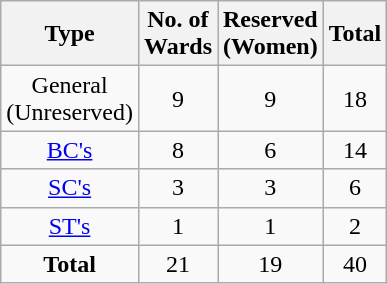<table class="wikitable" style="text-align: center;">
<tr>
<th>Type</th>
<th>No. of <br>Wards</th>
<th>Reserved<br>(Women)</th>
<th>Total</th>
</tr>
<tr>
<td>General<br>(Unreserved)</td>
<td>9</td>
<td>9</td>
<td>18</td>
</tr>
<tr>
<td><a href='#'>BC's</a></td>
<td>8</td>
<td>6</td>
<td>14</td>
</tr>
<tr>
<td><a href='#'>SC's</a></td>
<td>3</td>
<td>3</td>
<td>6</td>
</tr>
<tr>
<td><a href='#'>ST's</a></td>
<td>1</td>
<td>1</td>
<td>2</td>
</tr>
<tr>
<td><strong>Total</strong></td>
<td>21</td>
<td>19</td>
<td>40</td>
</tr>
</table>
